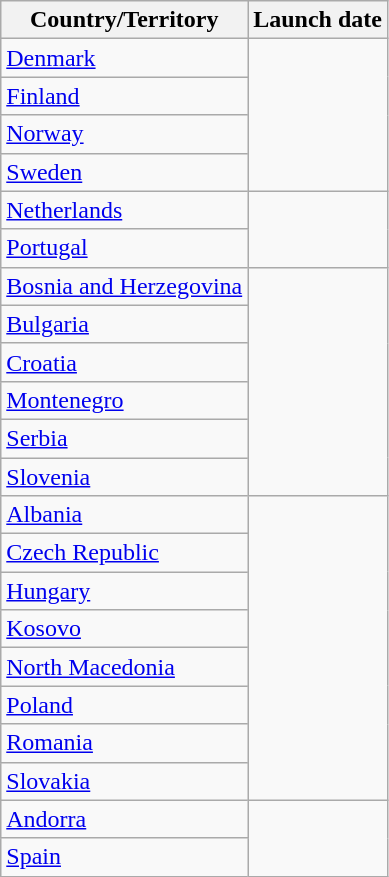<table class="wikitable sortable plainrowheaders">
<tr>
<th scope="col">Country/Territory</th>
<th scope="col">Launch date</th>
</tr>
<tr>
<td><a href='#'>Denmark</a></td>
<td rowspan="4" scope="row"></td>
</tr>
<tr>
<td><a href='#'>Finland</a></td>
</tr>
<tr>
<td><a href='#'>Norway</a></td>
</tr>
<tr>
<td><a href='#'>Sweden</a></td>
</tr>
<tr>
<td><a href='#'>Netherlands</a></td>
<td rowspan="2" scope="row"></td>
</tr>
<tr>
<td><a href='#'>Portugal</a></td>
</tr>
<tr>
<td><a href='#'>Bosnia and Herzegovina</a></td>
<td rowspan="6" scope="row"></td>
</tr>
<tr>
<td><a href='#'>Bulgaria</a></td>
</tr>
<tr>
<td><a href='#'>Croatia</a></td>
</tr>
<tr>
<td><a href='#'>Montenegro</a></td>
</tr>
<tr>
<td><a href='#'>Serbia</a></td>
</tr>
<tr>
<td><a href='#'>Slovenia</a></td>
</tr>
<tr>
<td><a href='#'>Albania</a></td>
<td rowspan="8" scope="row"></td>
</tr>
<tr>
<td><a href='#'>Czech Republic</a></td>
</tr>
<tr>
<td><a href='#'>Hungary</a></td>
</tr>
<tr>
<td><a href='#'>Kosovo</a></td>
</tr>
<tr>
<td><a href='#'>North Macedonia</a></td>
</tr>
<tr>
<td><a href='#'>Poland</a></td>
</tr>
<tr>
<td><a href='#'>Romania</a></td>
</tr>
<tr>
<td><a href='#'>Slovakia</a></td>
</tr>
<tr>
<td><a href='#'>Andorra</a></td>
<td rowspan="2" scope="row"></td>
</tr>
<tr>
<td><a href='#'>Spain</a></td>
</tr>
</table>
